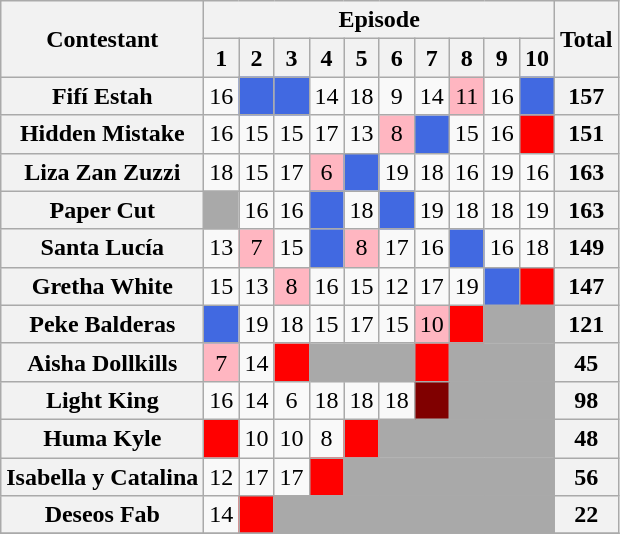<table class="wikitable" style="text-align:center;">
<tr>
<th scope="col" rowspan="2">Contestant</th>
<th scope="col" colspan="10">Episode</th>
<th scope="col" rowspan="2">Total</th>
</tr>
<tr>
<th scope="col">1</th>
<th scope="col">2</th>
<th scope="col">3</th>
<th scope="col">4</th>
<th scope="col">5</th>
<th scope="col">6</th>
<th scope="col">7</th>
<th scope="col">8</th>
<th scope="col">9</th>
<th scope="col">10</th>
</tr>
<tr>
<th scope="row">Fifí Estah</th>
<td>16</td>
<td bgcolor="royalblue"></td>
<td bgcolor="royalblue"></td>
<td>14</td>
<td>18</td>
<td>9</td>
<td>14</td>
<td bgcolor="lightpink">11</td>
<td>16</td>
<td bgcolor="royalblue"></td>
<th>157</th>
</tr>
<tr>
<th scope="row">Hidden Mistake</th>
<td>16</td>
<td>15</td>
<td>15</td>
<td>17</td>
<td>13</td>
<td bgcolor="lightpink">8</td>
<td bgcolor="royalblue"></td>
<td>15</td>
<td>16</td>
<td bgcolor="red"></td>
<th>151</th>
</tr>
<tr>
<th scope="row">Liza Zan Zuzzi</th>
<td>18</td>
<td>15</td>
<td>17</td>
<td bgcolor="lightpink">6</td>
<td bgcolor="royalblue"></td>
<td>19</td>
<td>18</td>
<td>16</td>
<td>19</td>
<td>16</td>
<th>163</th>
</tr>
<tr>
<th scope="row">Paper Cut</th>
<td bgcolor="darkgray"></td>
<td>16</td>
<td>16</td>
<td bgcolor="royalblue"></td>
<td>18</td>
<td bgcolor="royalblue"></td>
<td>19</td>
<td>18</td>
<td>18</td>
<td>19</td>
<th>163</th>
</tr>
<tr>
<th scope="row">Santa Lucía</th>
<td>13</td>
<td bgcolor="lightpink">7</td>
<td>15</td>
<td bgcolor="royalblue"></td>
<td bgcolor="lightpink">8</td>
<td>17</td>
<td>16</td>
<td bgcolor="royalblue"></td>
<td>16</td>
<td>18</td>
<th>149</th>
</tr>
<tr>
<th scope="row">Gretha White</th>
<td>15</td>
<td>13</td>
<td bgcolor="lightpink">8</td>
<td>16</td>
<td>15</td>
<td>12</td>
<td>17</td>
<td>19</td>
<td bgcolor="royalblue"></td>
<td bgcolor="red"></td>
<th>147</th>
</tr>
<tr>
<th scope="row">Peke Balderas</th>
<td bgcolor="royalblue"></td>
<td>19</td>
<td>18</td>
<td>15</td>
<td>17</td>
<td>15</td>
<td bgcolor="lightpink">10</td>
<td bgcolor="red"></td>
<td colspan="2" bgcolor="darkgray"></td>
<th>121</th>
</tr>
<tr>
<th scope="row">Aisha Dollkills</th>
<td bgcolor="lightpink">7</td>
<td>14</td>
<td bgcolor="red"></td>
<td colspan="3" bgcolor="darkgray"></td>
<td bgcolor="red"></td>
<td colspan=3" bgcolor="darkgray"></td>
<th>45</th>
</tr>
<tr>
<th scope="row">Light King</th>
<td>16</td>
<td>14</td>
<td>6</td>
<td>18</td>
<td>18</td>
<td>18</td>
<td bgcolor="maroon"></td>
<td colspan="3" bgcolor="darkgray"></td>
<th>98</th>
</tr>
<tr>
<th scope="row">Huma Kyle</th>
<td bgcolor="red"></td>
<td>10</td>
<td>10</td>
<td>8</td>
<td bgcolor="red"></td>
<td colspan="5" bgcolor="darkgray"></td>
<th>48</th>
</tr>
<tr>
<th nowrap scope="row">Isabella y Catalina</th>
<td>12</td>
<td>17</td>
<td>17</td>
<td bgcolor="red"></td>
<td colspan="6" bgcolor="darkgray"></td>
<th>56</th>
</tr>
<tr>
<th scope="row">Deseos Fab</th>
<td>14</td>
<td bgcolor="red"></td>
<td colspan="8" bgcolor="darkgray"></td>
<th>22</th>
</tr>
<tr>
</tr>
</table>
